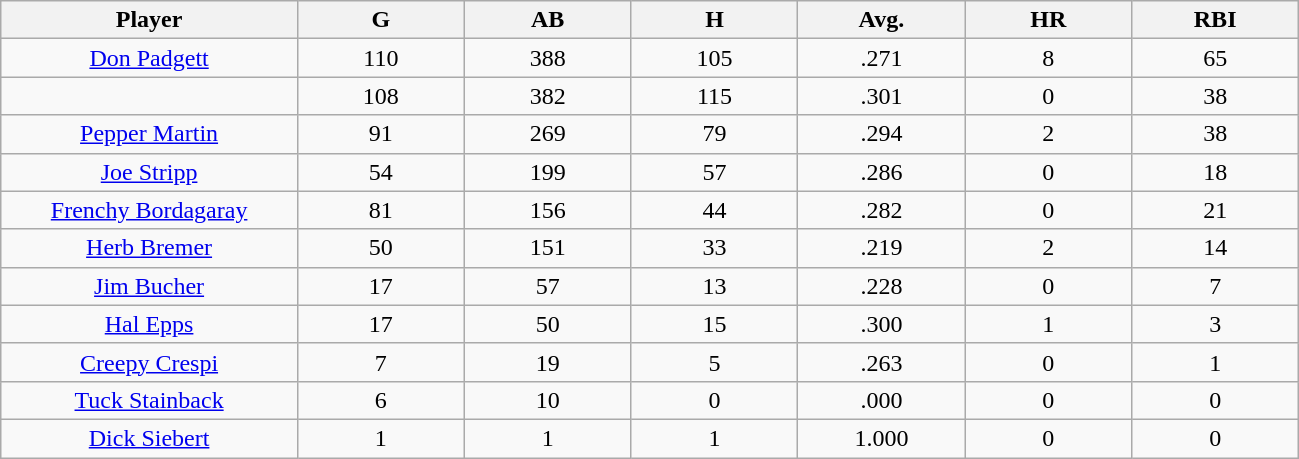<table class="wikitable sortable">
<tr>
<th bgcolor="#DDDDFF" width="16%">Player</th>
<th bgcolor="#DDDDFF" width="9%">G</th>
<th bgcolor="#DDDDFF" width="9%">AB</th>
<th bgcolor="#DDDDFF" width="9%">H</th>
<th bgcolor="#DDDDFF" width="9%">Avg.</th>
<th bgcolor="#DDDDFF" width="9%">HR</th>
<th bgcolor="#DDDDFF" width="9%">RBI</th>
</tr>
<tr align="center">
<td><a href='#'>Don Padgett</a></td>
<td>110</td>
<td>388</td>
<td>105</td>
<td>.271</td>
<td>8</td>
<td>65</td>
</tr>
<tr align="center">
<td></td>
<td>108</td>
<td>382</td>
<td>115</td>
<td>.301</td>
<td>0</td>
<td>38</td>
</tr>
<tr align="center">
<td><a href='#'>Pepper Martin</a></td>
<td>91</td>
<td>269</td>
<td>79</td>
<td>.294</td>
<td>2</td>
<td>38</td>
</tr>
<tr align="center">
<td><a href='#'>Joe Stripp</a></td>
<td>54</td>
<td>199</td>
<td>57</td>
<td>.286</td>
<td>0</td>
<td>18</td>
</tr>
<tr align="center">
<td><a href='#'>Frenchy Bordagaray</a></td>
<td>81</td>
<td>156</td>
<td>44</td>
<td>.282</td>
<td>0</td>
<td>21</td>
</tr>
<tr align="center">
<td><a href='#'>Herb Bremer</a></td>
<td>50</td>
<td>151</td>
<td>33</td>
<td>.219</td>
<td>2</td>
<td>14</td>
</tr>
<tr align="center">
<td><a href='#'>Jim Bucher</a></td>
<td>17</td>
<td>57</td>
<td>13</td>
<td>.228</td>
<td>0</td>
<td>7</td>
</tr>
<tr align="center">
<td><a href='#'>Hal Epps</a></td>
<td>17</td>
<td>50</td>
<td>15</td>
<td>.300</td>
<td>1</td>
<td>3</td>
</tr>
<tr align="center">
<td><a href='#'>Creepy Crespi</a></td>
<td>7</td>
<td>19</td>
<td>5</td>
<td>.263</td>
<td>0</td>
<td>1</td>
</tr>
<tr align="center">
<td><a href='#'>Tuck Stainback</a></td>
<td>6</td>
<td>10</td>
<td>0</td>
<td>.000</td>
<td>0</td>
<td>0</td>
</tr>
<tr align="center">
<td><a href='#'>Dick Siebert</a></td>
<td>1</td>
<td>1</td>
<td>1</td>
<td>1.000</td>
<td>0</td>
<td>0</td>
</tr>
</table>
